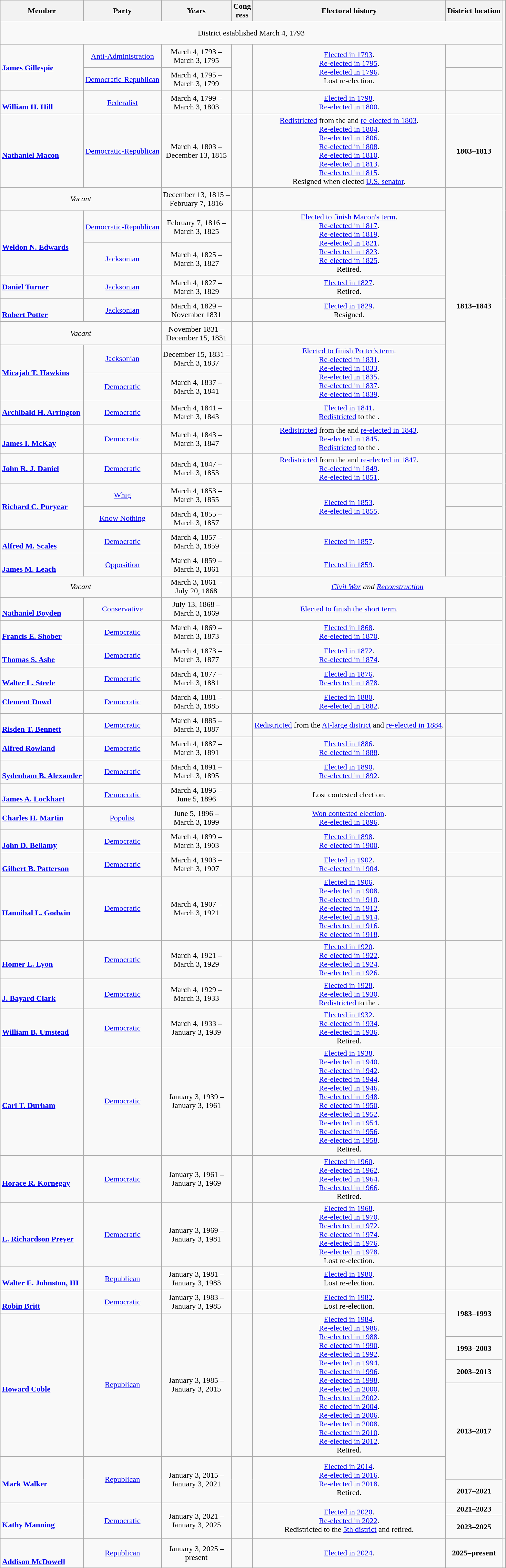<table class="wikitable" style="text-align:center">
<tr>
<th>Member<br></th>
<th>Party</th>
<th>Years</th>
<th>Cong<br>ress</th>
<th>Electoral history</th>
<th>District location</th>
</tr>
<tr style="height:3em">
<td colspan="6">District established March 4, 1793</td>
</tr>
<tr style="height:3em">
<td rowspan="2" align="left"><strong><a href='#'>James Gillespie</a></strong><br></td>
<td><a href='#'>Anti-Administration</a></td>
<td nowrap="">March 4, 1793 –<br>March 3, 1795</td>
<td rowspan="2"></td>
<td rowspan="2"><a href='#'>Elected in 1793</a>.<br><a href='#'>Re-elected in 1795</a>.<br><a href='#'>Re-elected in 1796</a>.<br>Lost re-election.</td>
<td></td>
</tr>
<tr style="height:3em">
<td><a href='#'>Democratic-Republican</a></td>
<td nowrap="">March 4, 1795 –<br>March 3, 1799</td>
<td></td>
</tr>
<tr style="height:3em">
<td align="left"><br><strong><a href='#'>William H. Hill</a></strong><br></td>
<td><a href='#'>Federalist</a></td>
<td nowrap="">March 4, 1799 –<br>March 3, 1803</td>
<td></td>
<td><a href='#'>Elected in 1798</a>.<br><a href='#'>Re-elected in 1800</a>.<br></td>
<td></td>
</tr>
<tr style="height:3em">
<td align="left"><br><strong><a href='#'>Nathaniel Macon</a></strong><br></td>
<td><a href='#'>Democratic-Republican</a></td>
<td nowrap="">March 4, 1803 –<br>December 13, 1815</td>
<td></td>
<td><a href='#'>Redistricted</a> from the  and <a href='#'>re-elected in 1803</a>.<br><a href='#'>Re-elected in 1804</a>.<br><a href='#'>Re-elected in 1806</a>.<br><a href='#'>Re-elected in 1808</a>.<br><a href='#'>Re-elected in 1810</a>.<br><a href='#'>Re-elected in 1813</a>.<br><a href='#'>Re-elected in 1815</a>.<br>Resigned when elected <a href='#'>U.S. senator</a>.</td>
<td><strong>1803–1813</strong><br></td>
</tr>
<tr style="height:3em">
<td colspan="2"><em>Vacant</em></td>
<td nowrap="">December 13, 1815 –<br>February 7, 1816</td>
<td></td>
<td></td>
<td rowspan="9"><strong>1813–1843</strong><br></td>
</tr>
<tr style="height:3em">
<td rowspan="2" align="left"><br><strong><a href='#'>Weldon N. Edwards</a></strong><br></td>
<td><a href='#'>Democratic-Republican</a></td>
<td nowrap="">February 7, 1816 –<br>March 3, 1825</td>
<td rowspan="2"></td>
<td rowspan="2"><a href='#'>Elected to finish Macon's term</a>.<br><a href='#'>Re-elected in 1817</a>.<br><a href='#'>Re-elected in 1819</a>.<br><a href='#'>Re-elected in 1821</a>.<br><a href='#'>Re-elected in 1823</a>.<br><a href='#'>Re-elected in 1825</a>.<br>Retired.</td>
</tr>
<tr style="height:3em">
<td><a href='#'>Jacksonian</a></td>
<td nowrap="">March 4, 1825 –<br>March 3, 1827</td>
</tr>
<tr style="height:3em">
<td align="left"><strong><a href='#'>Daniel Turner</a></strong><br></td>
<td><a href='#'>Jacksonian</a></td>
<td nowrap="">March 4, 1827 –<br>March 3, 1829</td>
<td></td>
<td><a href='#'>Elected in 1827</a>.<br>Retired.</td>
</tr>
<tr style="height:3em">
<td align="left"><br><strong><a href='#'>Robert Potter</a></strong><br></td>
<td><a href='#'>Jacksonian</a></td>
<td nowrap="">March 4, 1829 –<br>November 1831</td>
<td></td>
<td><a href='#'>Elected in 1829</a>.<br>Resigned.</td>
</tr>
<tr style="height:3em">
<td colspan="2"><em>Vacant</em></td>
<td nowrap="">November 1831 –<br>December 15, 1831</td>
<td></td>
<td></td>
</tr>
<tr style="height:3em">
<td rowspan="2" align="left"><strong><a href='#'>Micajah T. Hawkins</a></strong><br></td>
<td><a href='#'>Jacksonian</a></td>
<td nowrap="">December 15, 1831 –<br>March 3, 1837</td>
<td rowspan="2"></td>
<td rowspan="2"><a href='#'>Elected to finish Potter's term</a>.<br><a href='#'>Re-elected in 1831</a>.<br><a href='#'>Re-elected in 1833</a>.<br><a href='#'>Re-elected in 1835</a>.<br><a href='#'>Re-elected in 1837</a>.<br><a href='#'>Re-elected in 1839</a>.<br></td>
</tr>
<tr style="height:3em">
<td><a href='#'>Democratic</a></td>
<td nowrap="">March 4, 1837 –<br>March 3, 1841</td>
</tr>
<tr style="height:3em">
<td align="left"><strong><a href='#'>Archibald H. Arrington</a></strong><br></td>
<td><a href='#'>Democratic</a></td>
<td nowrap="">March 4, 1841 –<br>March 3, 1843</td>
<td></td>
<td><a href='#'>Elected in 1841</a>.<br><a href='#'>Redistricted</a> to the .</td>
</tr>
<tr style="height:3em">
<td align="left"><br><strong><a href='#'>James I. McKay</a></strong><br></td>
<td><a href='#'>Democratic</a></td>
<td nowrap="">March 4, 1843 –<br>March 3, 1847</td>
<td></td>
<td><a href='#'>Redistricted</a> from the  and <a href='#'>re-elected in 1843</a>.<br><a href='#'>Re-elected in 1845</a>.<br> <a href='#'>Redistricted</a> to the .</td>
<td></td>
</tr>
<tr style="height:3em">
<td align="left"><strong><a href='#'>John R. J. Daniel</a></strong><br></td>
<td><a href='#'>Democratic</a></td>
<td nowrap="">March 4, 1847 –<br>March 3, 1853</td>
<td></td>
<td><a href='#'>Redistricted</a> from the  and <a href='#'>re-elected in 1847</a>.<br><a href='#'>Re-elected in 1849</a>.<br><a href='#'>Re-elected in 1851</a>.<br></td>
<td></td>
</tr>
<tr style="height:3em">
<td rowspan="2" align="left"><strong><a href='#'>Richard C. Puryear</a></strong><br></td>
<td><a href='#'>Whig</a></td>
<td nowrap="">March 4, 1853 –<br>March 3, 1855</td>
<td rowspan="2"></td>
<td rowspan="2"><a href='#'>Elected in 1853</a>.<br><a href='#'>Re-elected in 1855</a>.<br></td>
<td></td>
</tr>
<tr style="height:3em">
<td><a href='#'>Know Nothing</a></td>
<td nowrap="">March 4, 1855 –<br>March 3, 1857</td>
<td></td>
</tr>
<tr style="height:3em">
<td align="left"><br><strong><a href='#'>Alfred M. Scales</a></strong><br></td>
<td><a href='#'>Democratic</a></td>
<td nowrap="">March 4, 1857 –<br>March 3, 1859</td>
<td></td>
<td><a href='#'>Elected in 1857</a>.<br></td>
<td></td>
</tr>
<tr style="height:3em">
<td align="left"><br><strong><a href='#'>James M. Leach</a></strong><br></td>
<td><a href='#'>Opposition</a></td>
<td nowrap="">March 4, 1859 –<br>March 3, 1861</td>
<td></td>
<td><a href='#'>Elected in 1859</a>.<br></td>
<td></td>
</tr>
<tr align=center>
<td colspan=2><em>Vacant</em></td>
<td nowrap>March 3, 1861 –<br>July 20, 1868</td>
<td></td>
<td colspan=2><em><a href='#'>Civil War</a> and <a href='#'>Reconstruction</a></em></td>
</tr>
<tr style="height:3em">
<td align="left"><br><strong><a href='#'>Nathaniel Boyden</a></strong><br></td>
<td><a href='#'>Conservative</a></td>
<td nowrap="">July 13, 1868 –<br>March 3, 1869</td>
<td></td>
<td><a href='#'>Elected to finish the short term</a>.<br></td>
<td></td>
</tr>
<tr style="height:3em">
<td align="left"><br><strong><a href='#'>Francis E. Shober</a></strong><br></td>
<td><a href='#'>Democratic</a></td>
<td nowrap="">March 4, 1869 –<br>March 3, 1873</td>
<td></td>
<td><a href='#'>Elected in 1868</a>.<br><a href='#'>Re-elected in 1870</a>.<br></td>
<td></td>
</tr>
<tr style="height:3em">
<td align="left"><br><strong><a href='#'>Thomas S. Ashe</a></strong><br></td>
<td><a href='#'>Democratic</a></td>
<td nowrap="">March 4, 1873 –<br>March 3, 1877</td>
<td></td>
<td><a href='#'>Elected in 1872</a>.<br><a href='#'>Re-elected in 1874</a>.<br></td>
<td></td>
</tr>
<tr style="height:3em">
<td align="left"><br><strong><a href='#'>Walter L. Steele</a></strong><br></td>
<td><a href='#'>Democratic</a></td>
<td nowrap="">March 4, 1877 –<br>March 3, 1881</td>
<td></td>
<td><a href='#'>Elected in 1876</a>.<br><a href='#'>Re-elected in 1878</a>.<br></td>
<td></td>
</tr>
<tr style="height:3em">
<td align="left"><strong><a href='#'>Clement Dowd</a></strong><br></td>
<td><a href='#'>Democratic</a></td>
<td nowrap="">March 4, 1881 –<br>March 3, 1885</td>
<td></td>
<td><a href='#'>Elected in 1880</a>.<br><a href='#'>Re-elected in 1882</a>.<br></td>
<td></td>
</tr>
<tr style="height:3em">
<td align="left"><br><strong><a href='#'>Risden T. Bennett</a></strong><br></td>
<td><a href='#'>Democratic</a></td>
<td nowrap="">March 4, 1885 –<br>March 3, 1887</td>
<td></td>
<td><a href='#'>Redistricted</a> from the <a href='#'>At-large district</a> and <a href='#'>re-elected in 1884</a>.<br></td>
<td></td>
</tr>
<tr style="height:3em">
<td align="left"><strong><a href='#'>Alfred Rowland</a></strong><br></td>
<td><a href='#'>Democratic</a></td>
<td nowrap="">March 4, 1887 –<br>March 3, 1891</td>
<td></td>
<td><a href='#'>Elected in 1886</a>.<br><a href='#'>Re-elected in 1888</a>.<br></td>
<td></td>
</tr>
<tr style="height:3em">
<td align="left"><br><strong><a href='#'>Sydenham B. Alexander</a></strong><br></td>
<td><a href='#'>Democratic</a></td>
<td nowrap="">March 4, 1891 –<br>March 3, 1895</td>
<td></td>
<td><a href='#'>Elected in 1890</a>.<br><a href='#'>Re-elected in 1892</a>.<br></td>
<td></td>
</tr>
<tr style="height:3em">
<td align="left"><br><strong><a href='#'>James A. Lockhart</a></strong><br></td>
<td><a href='#'>Democratic</a></td>
<td nowrap="">March 4, 1895 –<br>June 5, 1896</td>
<td></td>
<td>Lost contested election.</td>
<td></td>
</tr>
<tr style="height:3em">
<td align="left"><strong><a href='#'>Charles H. Martin</a></strong><br></td>
<td><a href='#'>Populist</a></td>
<td nowrap="">June 5, 1896 –<br>March 3, 1899</td>
<td></td>
<td><a href='#'>Won contested election</a>.<br><a href='#'>Re-elected in 1896</a>.<br></td>
<td></td>
</tr>
<tr style="height:3em">
<td align="left"><br><strong><a href='#'>John D. Bellamy</a></strong><br></td>
<td><a href='#'>Democratic</a></td>
<td nowrap="">March 4, 1899 –<br>March 3, 1903</td>
<td></td>
<td><a href='#'>Elected in 1898</a>.<br><a href='#'>Re-elected in 1900</a>.<br></td>
<td></td>
</tr>
<tr style="height:3em">
<td align="left"><br><strong><a href='#'>Gilbert B. Patterson</a></strong><br></td>
<td><a href='#'>Democratic</a></td>
<td nowrap="">March 4, 1903 –<br>March 3, 1907</td>
<td></td>
<td><a href='#'>Elected in 1902</a>.<br><a href='#'>Re-elected in 1904</a>.<br></td>
<td></td>
</tr>
<tr style="height:3em">
<td align="left"><br><strong><a href='#'>Hannibal L. Godwin</a></strong><br></td>
<td><a href='#'>Democratic</a></td>
<td nowrap="">March 4, 1907 –<br>March 3, 1921</td>
<td></td>
<td><a href='#'>Elected in 1906</a>.<br><a href='#'>Re-elected in 1908</a>.<br><a href='#'>Re-elected in 1910</a>.<br><a href='#'>Re-elected in 1912</a>.<br><a href='#'>Re-elected in 1914</a>.<br><a href='#'>Re-elected in 1916</a>.<br><a href='#'>Re-elected in 1918</a>.<br></td>
<td></td>
</tr>
<tr style="height:3em">
<td align="left"><br><strong><a href='#'>Homer L. Lyon</a></strong><br></td>
<td><a href='#'>Democratic</a></td>
<td nowrap="">March 4, 1921 –<br>March 3, 1929</td>
<td></td>
<td><a href='#'>Elected in 1920</a>.<br><a href='#'>Re-elected in 1922</a>.<br><a href='#'>Re-elected in 1924</a>.<br><a href='#'>Re-elected in 1926</a>.<br></td>
<td></td>
</tr>
<tr style="height:3em">
<td align="left"><br> <strong><a href='#'>J. Bayard Clark</a></strong><br></td>
<td><a href='#'>Democratic</a></td>
<td nowrap="">March 4, 1929 –<br>March 3, 1933</td>
<td></td>
<td><a href='#'>Elected in 1928</a>.<br><a href='#'>Re-elected in 1930</a>.<br><a href='#'>Redistricted</a> to the .</td>
<td></td>
</tr>
<tr style="height:3em">
<td align="left"><br><strong><a href='#'>William B. Umstead</a></strong><br></td>
<td><a href='#'>Democratic</a></td>
<td nowrap="">March 4, 1933 –<br>January 3, 1939</td>
<td></td>
<td><a href='#'>Elected in 1932</a>.<br><a href='#'>Re-elected in 1934</a>.<br><a href='#'>Re-elected in 1936</a>.<br>Retired.</td>
<td></td>
</tr>
<tr style="height:3em">
<td align="left"><br><strong><a href='#'>Carl T. Durham</a></strong><br></td>
<td><a href='#'>Democratic</a></td>
<td nowrap="">January 3, 1939 –<br>January 3, 1961</td>
<td></td>
<td><a href='#'>Elected in 1938</a>.<br><a href='#'>Re-elected in 1940</a>.<br><a href='#'>Re-elected in 1942</a>.<br><a href='#'>Re-elected in 1944</a>.<br><a href='#'>Re-elected in 1946</a>.<br><a href='#'>Re-elected in 1948</a>.<br><a href='#'>Re-elected in 1950</a>.<br><a href='#'>Re-elected in 1952</a>.<br><a href='#'>Re-elected in 1954</a>.<br><a href='#'>Re-elected in 1956</a>.<br><a href='#'>Re-elected in 1958</a>.<br>Retired.</td>
<td></td>
</tr>
<tr style="height:3em">
<td align="left"><br><strong><a href='#'>Horace R. Kornegay</a></strong><br></td>
<td><a href='#'>Democratic</a></td>
<td nowrap="">January 3, 1961 –<br>January 3, 1969</td>
<td></td>
<td><a href='#'>Elected in 1960</a>.<br><a href='#'>Re-elected in 1962</a>.<br><a href='#'>Re-elected in 1964</a>.<br><a href='#'>Re-elected in 1966</a>.<br>Retired.</td>
<td></td>
</tr>
<tr style="height:3em">
<td align="left"><br><strong><a href='#'>L. Richardson Preyer</a></strong><br></td>
<td><a href='#'>Democratic</a></td>
<td nowrap="">January 3, 1969 –<br>January 3, 1981</td>
<td></td>
<td><a href='#'>Elected in 1968</a>.<br><a href='#'>Re-elected in 1970</a>.<br><a href='#'>Re-elected in 1972</a>.<br><a href='#'>Re-elected in 1974</a>.<br><a href='#'>Re-elected in 1976</a>.<br><a href='#'>Re-elected in 1978</a>.<br>Lost re-election.</td>
<td></td>
</tr>
<tr style="height:3em">
<td align="left"><br><strong><a href='#'>Walter E. Johnston, III</a></strong><br></td>
<td><a href='#'>Republican</a></td>
<td nowrap="">January 3, 1981 –<br>January 3, 1983</td>
<td></td>
<td><a href='#'>Elected in 1980</a>.<br>Lost re-election.</td>
<td></td>
</tr>
<tr style="height:3em">
<td align="left"><br><strong><a href='#'>Robin Britt</a></strong><br></td>
<td><a href='#'>Democratic</a></td>
<td nowrap="">January 3, 1983 –<br>January 3, 1985</td>
<td></td>
<td><a href='#'>Elected in 1982</a>.<br>Lost re-election.</td>
<td rowspan=2><strong>1983–1993</strong><br></td>
</tr>
<tr style="height:3em">
<td rowspan=4 align="left"><br><strong><a href='#'>Howard Coble</a></strong><br></td>
<td rowspan=4 ><a href='#'>Republican</a></td>
<td rowspan=4 nowrap="">January 3, 1985 –<br>January 3, 2015</td>
<td rowspan=4></td>
<td rowspan=4><a href='#'>Elected in 1984</a>.<br><a href='#'>Re-elected in 1986</a>.<br><a href='#'>Re-elected in 1988</a>.<br><a href='#'>Re-elected in 1990</a>.<br><a href='#'>Re-elected in 1992</a>.<br><a href='#'>Re-elected in 1994</a>.<br><a href='#'>Re-elected in 1996</a>.<br><a href='#'>Re-elected in 1998</a>.<br><a href='#'>Re-elected in 2000</a>.<br><a href='#'>Re-elected in 2002</a>.<br><a href='#'>Re-elected in 2004</a>.<br><a href='#'>Re-elected in 2006</a>.<br><a href='#'>Re-elected in 2008</a>.<br><a href='#'>Re-elected in 2010</a>.<br><a href='#'>Re-elected in 2012</a>.<br>Retired.</td>
</tr>
<tr style="height:3em">
<td><strong>1993–2003</strong><br></td>
</tr>
<tr style="height:3em">
<td><strong>2003–2013</strong></td>
</tr>
<tr style="height:3em">
<td rowspan=2><strong>2013–2017</strong></td>
</tr>
<tr style="height:3em">
<td rowspan=2 align="left"><br><strong><a href='#'>Mark Walker</a></strong><br></td>
<td rowspan=2 ><a href='#'>Republican</a></td>
<td rowspan=2 nowrap="">January 3, 2015 –<br>January 3, 2021</td>
<td rowspan=2></td>
<td rowspan=2><a href='#'>Elected in 2014</a>.<br><a href='#'>Re-elected in 2016</a>.<br><a href='#'>Re-elected in 2018</a>.<br>Retired.</td>
</tr>
<tr style="height:3em">
<td><strong>2017–2021</strong></td>
</tr>
<tr>
<td rowspan=2 align="left"><br><strong><a href='#'>Kathy Manning</a></strong><br></td>
<td rowspan=2 ><a href='#'>Democratic</a></td>
<td rowspan=2>January 3, 2021 –<br>January 3, 2025</td>
<td rowspan=2></td>
<td rowspan=2><a href='#'>Elected in 2020</a>.<br><a href='#'>Re-elected in 2022</a>.<br>Redistricted to the <a href='#'>5th district</a> and retired.</td>
<td><strong>2021–2023</strong></td>
</tr>
<tr style="height:3em">
<td><strong>2023–2025</strong><br></td>
</tr>
<tr>
</tr>
<tr style="height:3em">
<td align="left"><br><br><strong><a href='#'>Addison McDowell</a></strong> <br></td>
<td><a href='#'>Republican</a></td>
<td>January 3, 2025 –<br>present</td>
<td></td>
<td><a href='#'>Elected in 2024</a>.</td>
<td><strong>2025–present</strong><br></td>
<td></td>
</tr>
</table>
